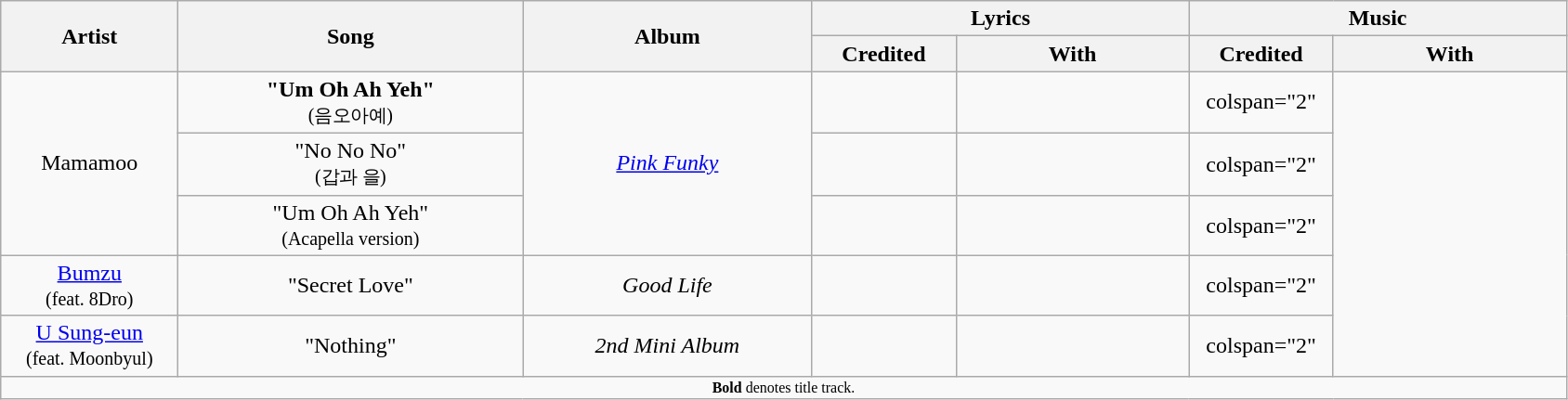<table class="wikitable" style="text-align:center;">
<tr>
<th rowspan="2" style="width:7.5em;">Artist</th>
<th rowspan="2" style="width:15em;">Song</th>
<th rowspan="2" style="width:12.5em;">Album</th>
<th colspan="2" style="width:16em;">Lyrics</th>
<th colspan="2" style="width:16em;">Music</th>
</tr>
<tr>
<th style="width:6em;">Credited</th>
<th style="width:10em;">With</th>
<th style="width:6em;">Credited</th>
<th style="width:10em;">With</th>
</tr>
<tr>
<td rowspan="3">Mamamoo</td>
<td><strong>"Um Oh Ah Yeh"</strong> <br><small>(음오아예)</small></td>
<td rowspan="3"><em><a href='#'>Pink Funky</a></em></td>
<td></td>
<td></td>
<td>colspan="2" </td>
</tr>
<tr>
<td>"No No No" <br><small>(갑과 을)</small></td>
<td></td>
<td></td>
<td>colspan="2" </td>
</tr>
<tr>
<td>"Um Oh Ah Yeh" <br><small>(Acapella version)</small></td>
<td></td>
<td></td>
<td>colspan="2" </td>
</tr>
<tr>
<td><a href='#'>Bumzu</a> <br><small>(feat. 8Dro)</small></td>
<td>"Secret Love"</td>
<td><em>Good Life</em></td>
<td></td>
<td></td>
<td>colspan="2" </td>
</tr>
<tr>
<td><a href='#'>U Sung-eun</a> <br><small>(feat. Moonbyul)</small></td>
<td>"Nothing"</td>
<td><em>2nd Mini Album</em></td>
<td></td>
<td></td>
<td>colspan="2" </td>
</tr>
<tr>
<td colspan="7" style="text-align:center; font-size:8pt;"><strong>Bold</strong> denotes title track.</td>
</tr>
</table>
